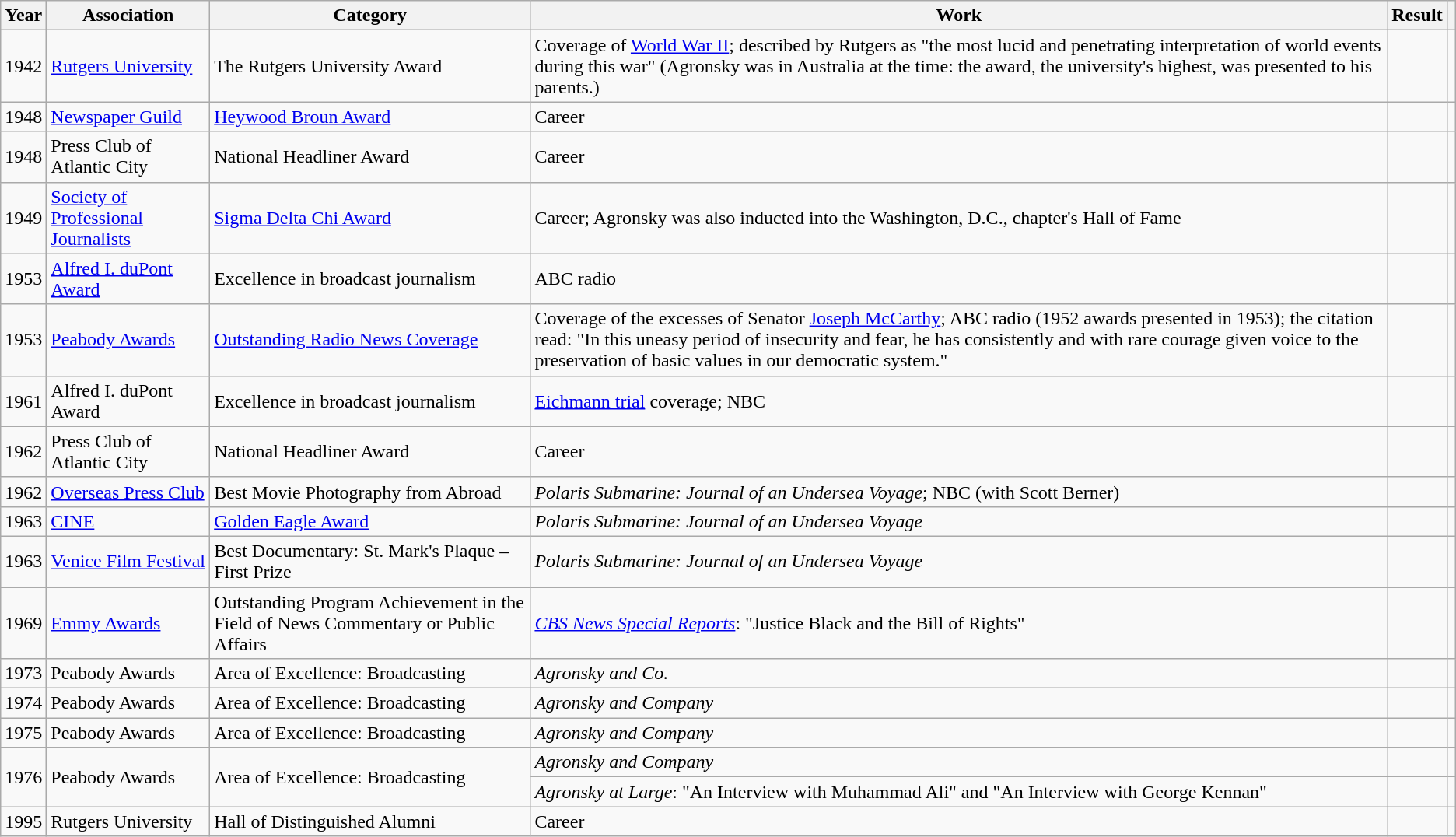<table class="wikitable">
<tr>
<th>Year</th>
<th>Association</th>
<th>Category</th>
<th>Work</th>
<th>Result</th>
<th></th>
</tr>
<tr>
<td>1942</td>
<td><a href='#'>Rutgers University</a></td>
<td>The Rutgers University Award</td>
<td>Coverage of <a href='#'>World War II</a>; described by Rutgers as "the most lucid and penetrating interpretation of world events during this war" (Agronsky was in Australia at the time: the award, the university's highest, was presented to his parents.)</td>
<td></td>
<td align="center"></td>
</tr>
<tr>
<td>1948</td>
<td><a href='#'>Newspaper Guild</a></td>
<td><a href='#'>Heywood Broun Award</a></td>
<td>Career</td>
<td></td>
<td align="center"></td>
</tr>
<tr>
<td>1948</td>
<td>Press Club of Atlantic City</td>
<td>National Headliner Award</td>
<td>Career</td>
<td></td>
<td align="center"></td>
</tr>
<tr>
<td>1949</td>
<td><a href='#'>Society of Professional Journalists</a></td>
<td><a href='#'>Sigma Delta Chi Award</a></td>
<td>Career; Agronsky was also inducted into the Washington, D.C., chapter's Hall of Fame</td>
<td></td>
<td align="center"></td>
</tr>
<tr>
<td>1953</td>
<td><a href='#'>Alfred I. duPont Award</a></td>
<td>Excellence in broadcast journalism</td>
<td>ABC radio</td>
<td></td>
<td align="center"></td>
</tr>
<tr>
<td>1953</td>
<td><a href='#'>Peabody Awards</a></td>
<td><a href='#'>Outstanding Radio News Coverage</a></td>
<td>Coverage of the excesses of Senator <a href='#'>Joseph McCarthy</a>; ABC radio (1952 awards presented in 1953); the citation read: "In this uneasy period of insecurity and fear, he has consistently and with rare courage given voice to the preservation of basic values in our democratic system."</td>
<td></td>
<td align="center"></td>
</tr>
<tr>
<td>1961</td>
<td>Alfred I. duPont Award</td>
<td>Excellence in broadcast journalism</td>
<td><a href='#'>Eichmann trial</a> coverage; NBC</td>
<td></td>
<td align="center"></td>
</tr>
<tr>
<td>1962</td>
<td>Press Club of Atlantic City</td>
<td>National Headliner Award</td>
<td>Career</td>
<td></td>
<td align="center"></td>
</tr>
<tr>
<td>1962</td>
<td><a href='#'>Overseas Press Club</a></td>
<td>Best Movie Photography from Abroad</td>
<td><em>Polaris Submarine: Journal of an Undersea Voyage</em>; NBC (with Scott Berner)</td>
<td></td>
<td align="center"></td>
</tr>
<tr>
<td>1963</td>
<td><a href='#'>CINE</a></td>
<td><a href='#'>Golden Eagle Award</a></td>
<td><em>Polaris Submarine: Journal of an Undersea Voyage</em></td>
<td></td>
<td align="center"></td>
</tr>
<tr>
<td>1963</td>
<td><a href='#'>Venice Film Festival</a></td>
<td>Best Documentary: St. Mark's Plaque – First Prize</td>
<td><em>Polaris Submarine: Journal of an Undersea Voyage</em></td>
<td></td>
<td align="center"></td>
</tr>
<tr>
<td>1969</td>
<td><a href='#'>Emmy Awards</a></td>
<td>Outstanding Program Achievement in the Field of News Commentary or Public Affairs</td>
<td><em><a href='#'>CBS News Special Reports</a></em>: "Justice Black and the Bill of Rights"</td>
<td></td>
<td align="center"></td>
</tr>
<tr>
<td>1973</td>
<td>Peabody Awards</td>
<td>Area of Excellence: Broadcasting</td>
<td><em>Agronsky and Co.</em></td>
<td></td>
<td align="center"></td>
</tr>
<tr>
<td>1974</td>
<td>Peabody Awards</td>
<td>Area of Excellence: Broadcasting</td>
<td><em>Agronsky and Company</em></td>
<td></td>
<td align="center"></td>
</tr>
<tr>
<td>1975</td>
<td>Peabody Awards</td>
<td>Area of Excellence: Broadcasting</td>
<td><em>Agronsky and Company</em></td>
<td></td>
<td align="center"></td>
</tr>
<tr>
<td rowspan="2">1976</td>
<td rowspan="2">Peabody Awards</td>
<td rowspan="2">Area of Excellence: Broadcasting</td>
<td><em>Agronsky and Company</em></td>
<td></td>
<td align="center"></td>
</tr>
<tr>
<td><em>Agronsky at Large</em>: "An Interview with Muhammad Ali" and "An Interview with George Kennan"</td>
<td></td>
<td align="center"></td>
</tr>
<tr>
<td>1995</td>
<td>Rutgers University</td>
<td>Hall of Distinguished Alumni</td>
<td>Career</td>
<td></td>
<td align="center"></td>
</tr>
</table>
